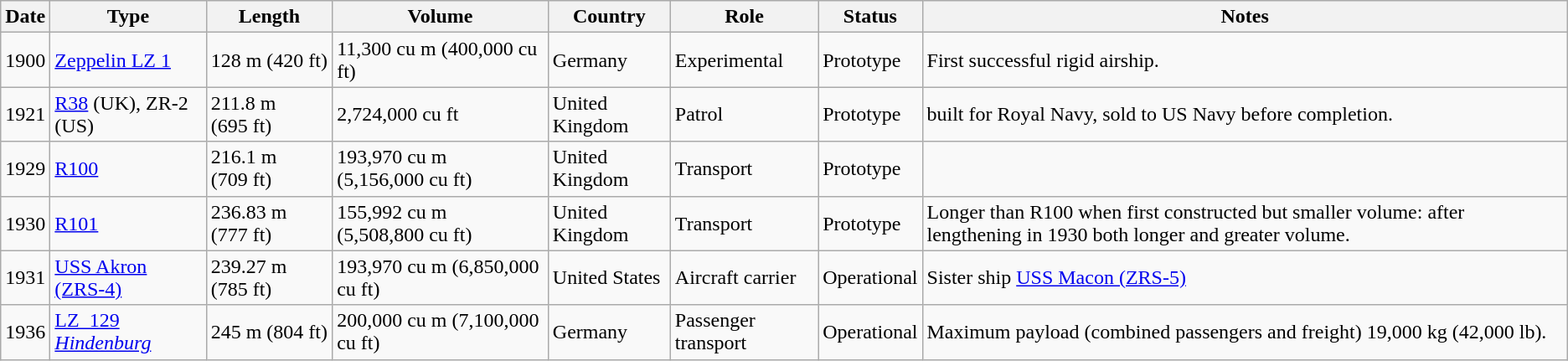<table class="wikitable sortable">
<tr>
<th>Date</th>
<th>Type</th>
<th>Length</th>
<th>Volume</th>
<th>Country</th>
<th>Role</th>
<th>Status</th>
<th>Notes</th>
</tr>
<tr>
<td>1900</td>
<td><a href='#'>Zeppelin LZ 1</a></td>
<td>128 m (420 ft)</td>
<td>11,300 cu m (400,000 cu ft)</td>
<td>Germany</td>
<td>Experimental</td>
<td>Prototype</td>
<td>First successful rigid airship.</td>
</tr>
<tr>
<td>1921</td>
<td><a href='#'>R38</a> (UK), ZR-2 (US)</td>
<td>211.8 m (695 ft)</td>
<td>2,724,000 cu ft</td>
<td>United Kingdom</td>
<td>Patrol</td>
<td>Prototype</td>
<td> built for Royal Navy, sold to US Navy before completion.</td>
</tr>
<tr>
<td>1929</td>
<td><a href='#'>R100</a></td>
<td>216.1 m (709 ft)</td>
<td>193,970 cu m (5,156,000 cu ft)</td>
<td>United Kingdom</td>
<td>Transport</td>
<td>Prototype</td>
<td></td>
</tr>
<tr>
<td>1930</td>
<td><a href='#'>R101</a></td>
<td>236.83 m (777 ft)</td>
<td>155,992 cu m (5,508,800 cu ft)</td>
<td>United Kingdom</td>
<td>Transport</td>
<td>Prototype</td>
<td>Longer than R100 when first constructed but smaller volume: after lengthening in 1930 both longer and greater volume.</td>
</tr>
<tr>
<td>1931</td>
<td><a href='#'>USS Akron (ZRS-4)</a></td>
<td>239.27 m (785 ft)</td>
<td>193,970 cu m (6,850,000 cu ft)</td>
<td>United States</td>
<td>Aircraft carrier</td>
<td>Operational</td>
<td>Sister ship <a href='#'>USS Macon (ZRS-5)</a></td>
</tr>
<tr>
<td>1936</td>
<td><a href='#'>LZ  129 <em>Hindenburg</em></a></td>
<td>245 m (804 ft)</td>
<td>200,000 cu m (7,100,000 cu ft)</td>
<td>Germany</td>
<td>Passenger transport</td>
<td>Operational</td>
<td>Maximum payload (combined passengers and freight) 19,000 kg (42,000 lb).</td>
</tr>
</table>
